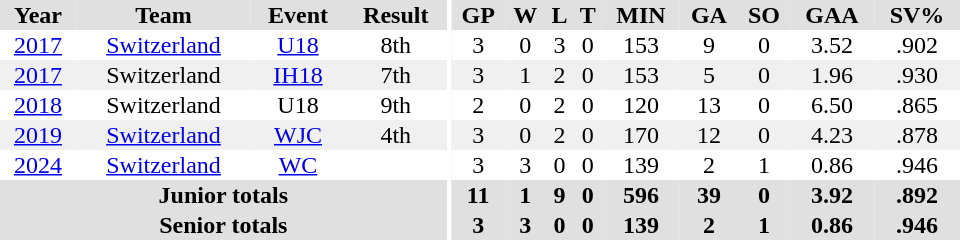<table border="0" cellpadding="1" cellspacing="0" ID="Table3" style="text-align:center; width:40em;">
<tr bgcolor="#e0e0e0">
<th>Year</th>
<th>Team</th>
<th>Event</th>
<th>Result</th>
<th rowspan="100" bgcolor="#ffffff"></th>
<th>GP</th>
<th>W</th>
<th>L</th>
<th>T</th>
<th>MIN</th>
<th>GA</th>
<th>SO</th>
<th>GAA</th>
<th>SV%</th>
</tr>
<tr>
<td><a href='#'>2017</a></td>
<td><a href='#'>Switzerland</a></td>
<td><a href='#'>U18</a></td>
<td>8th</td>
<td>3</td>
<td>0</td>
<td>3</td>
<td>0</td>
<td>153</td>
<td>9</td>
<td>0</td>
<td>3.52</td>
<td>.902</td>
</tr>
<tr bgcolor="#f0f0f0">
<td><a href='#'>2017</a></td>
<td>Switzerland</td>
<td><a href='#'>IH18</a></td>
<td>7th</td>
<td>3</td>
<td>1</td>
<td>2</td>
<td>0</td>
<td>153</td>
<td>5</td>
<td>0</td>
<td>1.96</td>
<td>.930</td>
</tr>
<tr>
<td><a href='#'>2018</a></td>
<td>Switzerland</td>
<td>U18</td>
<td>9th</td>
<td>2</td>
<td>0</td>
<td>2</td>
<td>0</td>
<td>120</td>
<td>13</td>
<td>0</td>
<td>6.50</td>
<td>.865</td>
</tr>
<tr bgcolor="#f0f0f0">
<td><a href='#'>2019</a></td>
<td><a href='#'>Switzerland</a></td>
<td><a href='#'>WJC</a></td>
<td>4th</td>
<td>3</td>
<td>0</td>
<td>2</td>
<td>0</td>
<td>170</td>
<td>12</td>
<td>0</td>
<td>4.23</td>
<td>.878</td>
</tr>
<tr>
<td><a href='#'>2024</a></td>
<td><a href='#'>Switzerland</a></td>
<td><a href='#'>WC</a></td>
<td></td>
<td>3</td>
<td>3</td>
<td>0</td>
<td>0</td>
<td>139</td>
<td>2</td>
<td>1</td>
<td>0.86</td>
<td>.946</td>
</tr>
<tr bgcolor="#e0e0e0">
<th colspan="4">Junior totals</th>
<th>11</th>
<th>1</th>
<th>9</th>
<th>0</th>
<th>596</th>
<th>39</th>
<th>0</th>
<th>3.92</th>
<th>.892</th>
</tr>
<tr bgcolor="#e0e0e0">
<th colspan="4">Senior totals</th>
<th>3</th>
<th>3</th>
<th>0</th>
<th>0</th>
<th>139</th>
<th>2</th>
<th>1</th>
<th>0.86</th>
<th>.946</th>
</tr>
</table>
